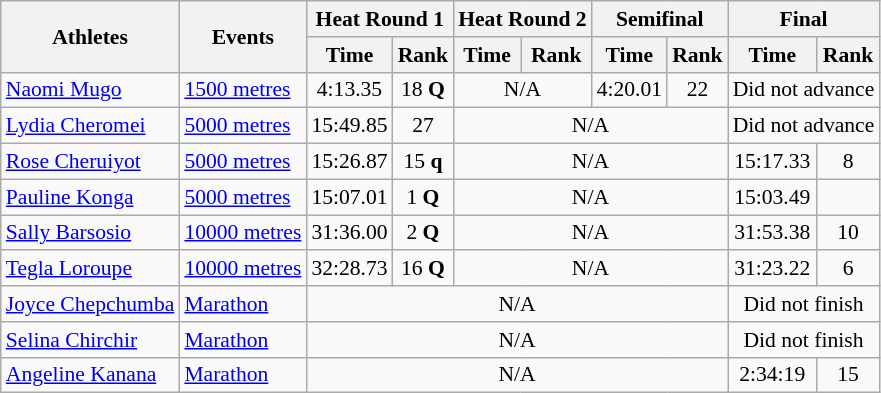<table class=wikitable style=font-size:90%>
<tr>
<th rowspan=2>Athletes</th>
<th rowspan=2>Events</th>
<th colspan=2>Heat Round 1</th>
<th colspan=2>Heat Round 2</th>
<th colspan=2>Semifinal</th>
<th colspan=2>Final</th>
</tr>
<tr>
<th>Time</th>
<th>Rank</th>
<th>Time</th>
<th>Rank</th>
<th>Time</th>
<th>Rank</th>
<th>Time</th>
<th>Rank</th>
</tr>
<tr>
<td><a href='#'>Naomi Mugo</a></td>
<td><a href='#'>1500 metres</a></td>
<td align=center>4:13.35</td>
<td align=center>18 <strong>Q</strong></td>
<td align=center colspan=2>N/A</td>
<td align=center>4:20.01</td>
<td align=center>22</td>
<td align=center colspan=2>Did not advance</td>
</tr>
<tr>
<td><a href='#'>Lydia Cheromei</a></td>
<td><a href='#'>5000 metres</a></td>
<td align=center>15:49.85</td>
<td align=center>27</td>
<td align=center colspan=4>N/A</td>
<td align=center colspan=2>Did not advance</td>
</tr>
<tr>
<td><a href='#'>Rose Cheruiyot</a></td>
<td><a href='#'>5000 metres</a></td>
<td align=center>15:26.87</td>
<td align=center>15 <strong>q</strong></td>
<td align=center colspan=4>N/A</td>
<td align=center>15:17.33</td>
<td align=center>8</td>
</tr>
<tr>
<td><a href='#'>Pauline Konga</a></td>
<td><a href='#'>5000 metres</a></td>
<td align=center>15:07.01</td>
<td align=center>1 <strong>Q</strong></td>
<td align=center colspan=4>N/A</td>
<td align=center>15:03.49</td>
<td align=center></td>
</tr>
<tr>
<td><a href='#'>Sally Barsosio</a></td>
<td><a href='#'>10000 metres</a></td>
<td align=center>31:36.00</td>
<td align=center>2 <strong>Q</strong></td>
<td align=center colspan=4>N/A</td>
<td align=center>31:53.38</td>
<td align=center>10</td>
</tr>
<tr>
<td><a href='#'>Tegla Loroupe</a></td>
<td><a href='#'>10000 metres</a></td>
<td align=center>32:28.73</td>
<td align=center>16 <strong>Q</strong></td>
<td align=center colspan=4>N/A</td>
<td align=center>31:23.22</td>
<td align=center>6</td>
</tr>
<tr>
<td><a href='#'>Joyce Chepchumba</a></td>
<td><a href='#'>Marathon</a></td>
<td align=center colspan=6>N/A</td>
<td align=center colspan=2>Did not finish</td>
</tr>
<tr>
<td><a href='#'>Selina Chirchir</a></td>
<td><a href='#'>Marathon</a></td>
<td align=center colspan=6>N/A</td>
<td align=center colspan=2>Did not finish</td>
</tr>
<tr>
<td><a href='#'>Angeline Kanana</a></td>
<td><a href='#'>Marathon</a></td>
<td align=center colspan=6>N/A</td>
<td align=center>2:34:19</td>
<td align=center>15</td>
</tr>
</table>
